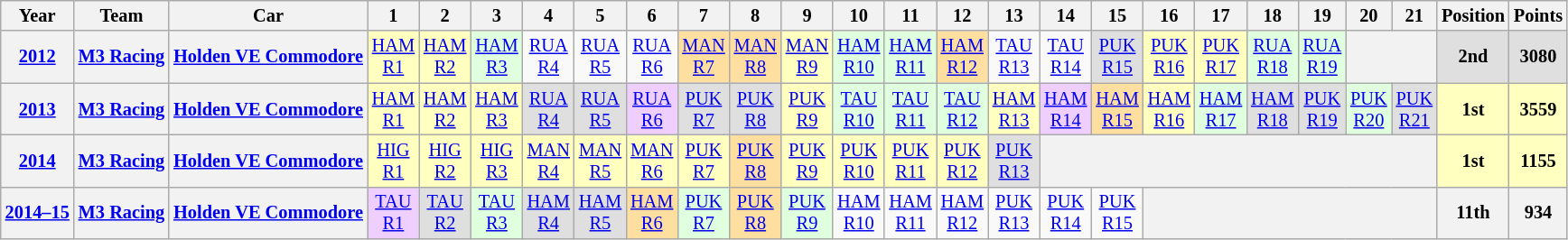<table class="wikitable" style="text-align:center; font-size:85%">
<tr>
<th>Year</th>
<th>Team</th>
<th>Car</th>
<th>1</th>
<th>2</th>
<th>3</th>
<th>4</th>
<th>5</th>
<th>6</th>
<th>7</th>
<th>8</th>
<th>9</th>
<th>10</th>
<th>11</th>
<th>12</th>
<th>13</th>
<th>14</th>
<th>15</th>
<th>16</th>
<th>17</th>
<th>18</th>
<th>19</th>
<th>20</th>
<th>21</th>
<th>Position</th>
<th>Points</th>
</tr>
<tr>
<th><a href='#'>2012</a></th>
<th><a href='#'>M3 Racing</a></th>
<th><a href='#'>Holden VE Commodore</a></th>
<td style="background:#ffffbf;"><a href='#'>HAM <br> R1</a><br></td>
<td style="background:#ffffbf;"><a href='#'>HAM <br> R2</a><br></td>
<td style="background:#dfffdf;"><a href='#'>HAM <br> R3</a><br></td>
<td><a href='#'>RUA <br> R4</a></td>
<td><a href='#'>RUA <br> R5</a></td>
<td><a href='#'>RUA <br> R6</a></td>
<td style="background:#ffdf9f;"><a href='#'>MAN <br> R7</a><br></td>
<td style="background:#ffdf9f;"><a href='#'>MAN <br> R8</a><br></td>
<td style="background:#ffffbf;"><a href='#'>MAN <br> R9</a><br></td>
<td style="background:#dfffdf;"><a href='#'>HAM <br> R10</a><br></td>
<td style="background:#dfffdf;"><a href='#'>HAM <br> R11</a><br></td>
<td style="background:#ffdf9f;"><a href='#'>HAM <br> R12</a><br></td>
<td><a href='#'>TAU <br> R13</a></td>
<td><a href='#'>TAU <br> R14</a></td>
<td style="background:#dfdfdf;"><a href='#'>PUK <br> R15</a><br></td>
<td style="background:#ffffbf;"><a href='#'>PUK <br> R16</a><br></td>
<td style="background:#ffffbf;"><a href='#'>PUK <br> R17</a><br></td>
<td style="background:#dfffdf;"><a href='#'>RUA <br> R18</a><br></td>
<td style="background:#dfffdf;"><a href='#'>RUA <br> R19</a><br></td>
<th colspan=2></th>
<th style="background:#dfdfdf;"><strong>2nd</strong></th>
<th style="background:#dfdfdf;"><strong>3080</strong></th>
</tr>
<tr>
<th><a href='#'>2013</a></th>
<th><a href='#'>M3 Racing</a></th>
<th><a href='#'>Holden VE Commodore</a></th>
<td style="background:#ffffbf;"><a href='#'>HAM <br> R1</a><br></td>
<td style="background:#ffffbf;"><a href='#'>HAM <br> R2</a><br></td>
<td style="background:#ffffbf;"><a href='#'>HAM <br> R3</a><br></td>
<td style="background:#dfdfdf;"><a href='#'>RUA <br> R4</a><br></td>
<td style="background:#dfdfdf;"><a href='#'>RUA <br> R5</a><br></td>
<td style="background:#efcfff;"><a href='#'>RUA <br> R6</a><br></td>
<td style="background:#dfdfdf;"><a href='#'>PUK <br> R7</a><br></td>
<td style="background:#dfdfdf;"><a href='#'>PUK <br> R8</a><br></td>
<td style="background:#ffffbf;"><a href='#'>PUK <br> R9</a><br></td>
<td style="background:#dfffdf;"><a href='#'>TAU <br> R10</a><br></td>
<td style="background:#dfffdf;"><a href='#'>TAU <br> R11</a><br></td>
<td style="background:#dfffdf;"><a href='#'>TAU <br> R12</a><br></td>
<td style="background:#ffffbf;"><a href='#'>HAM <br> R13</a><br></td>
<td style="background:#efcfff;"><a href='#'>HAM <br> R14</a><br></td>
<td style="background:#ffdf9f;"><a href='#'>HAM <br> R15</a><br></td>
<td style="background:#ffffbf;"><a href='#'>HAM <br> R16</a><br></td>
<td style="background:#dfffdf;"><a href='#'>HAM <br> R17</a><br></td>
<td style="background:#dfdfdf;"><a href='#'>HAM <br> R18</a><br></td>
<td style="background:#dfdfdf;"><a href='#'>PUK <br> R19</a><br></td>
<td style="background:#dfffdf;"><a href='#'>PUK <br> R20</a><br></td>
<td style="background:#dfdfdf;"><a href='#'>PUK <br> R21</a><br></td>
<th style="background:#ffffbf;"><strong>1st</strong></th>
<th style="background:#ffffbf;"><strong>3559</strong></th>
</tr>
<tr>
<th><a href='#'>2014</a></th>
<th><a href='#'>M3 Racing</a></th>
<th><a href='#'>Holden VE Commodore</a></th>
<td style="background:#ffffbf;"><a href='#'>HIG <br> R1</a><br></td>
<td style="background:#ffffbf;"><a href='#'>HIG <br> R2</a><br></td>
<td style="background:#ffffbf;"><a href='#'>HIG <br> R3</a><br></td>
<td style="background:#ffffbf;"><a href='#'>MAN <br> R4</a><br></td>
<td style="background:#ffffbf;"><a href='#'>MAN <br> R5</a><br></td>
<td style="background:#ffffbf;"><a href='#'>MAN <br> R6</a><br></td>
<td style="background:#ffffbf;"><a href='#'>PUK <br> R7</a><br></td>
<td style="background:#ffdf9f;"><a href='#'>PUK <br> R8</a><br></td>
<td style="background:#ffffbf;"><a href='#'>PUK <br> R9</a><br></td>
<td style="background:#ffffbf;"><a href='#'>PUK <br> R10</a><br></td>
<td style="background:#ffffbf;"><a href='#'>PUK <br> R11</a><br></td>
<td style="background:#ffffbf;"><a href='#'>PUK <br> R12</a><br></td>
<td style="background:#dfdfdf;"><a href='#'>PUK <br> R13</a><br></td>
<th colspan=8></th>
<th style="background:#ffffbf;"><strong>1st</strong></th>
<th style="background:#ffffbf;"><strong>1155</strong></th>
</tr>
<tr>
<th><a href='#'>2014–15</a></th>
<th><a href='#'>M3 Racing</a></th>
<th><a href='#'>Holden VE Commodore</a></th>
<td style="background:#efcfff;"><a href='#'>TAU <br> R1</a><br></td>
<td style="background:#dfdfdf;"><a href='#'>TAU <br> R2</a><br></td>
<td style="background:#dfffdf;"><a href='#'>TAU <br> R3</a><br></td>
<td style="background:#dfdfdf;"><a href='#'>HAM <br> R4</a><br></td>
<td style="background:#dfdfdf;"><a href='#'>HAM <br> R5</a><br></td>
<td style="background:#ffdf9f;"><a href='#'>HAM <br> R6</a><br></td>
<td style="background:#dfffdf;"><a href='#'>PUK <br> R7</a><br></td>
<td style="background:#ffdf9f;"><a href='#'>PUK <br> R8</a><br></td>
<td style="background:#dfffdf;"><a href='#'>PUK <br> R9</a><br></td>
<td><a href='#'>HAM <br> R10</a></td>
<td><a href='#'>HAM <br> R11</a></td>
<td><a href='#'>HAM <br> R12</a></td>
<td><a href='#'>PUK <br> R13</a></td>
<td><a href='#'>PUK <br> R14</a></td>
<td><a href='#'>PUK <br> R15</a></td>
<th colspan=6></th>
<th>11th</th>
<th>934</th>
</tr>
</table>
